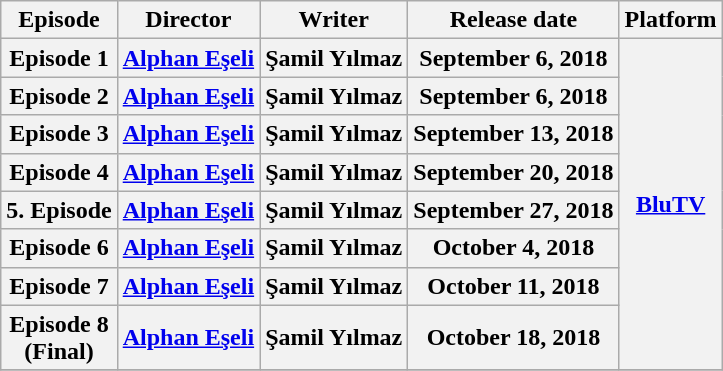<table class="wikitable">
<tr>
<th>Episode</th>
<th>Director</th>
<th>Writer</th>
<th>Release date</th>
<th>Platform</th>
</tr>
<tr>
<th><strong>Episode 1</strong></th>
<th><strong><a href='#'>Alphan Eşeli</a></strong></th>
<th><strong>Şamil Yılmaz</strong></th>
<th>September 6, 2018</th>
<th rowspan="8"><a href='#'>BluTV</a></th>
</tr>
<tr>
<th>Episode 2</th>
<th><a href='#'>Alphan Eşeli</a></th>
<th>Şamil Yılmaz</th>
<th>September 6, 2018</th>
</tr>
<tr>
<th>Episode 3</th>
<th><a href='#'>Alphan Eşeli</a></th>
<th>Şamil Yılmaz</th>
<th>September 13, 2018</th>
</tr>
<tr>
<th>Episode 4</th>
<th><a href='#'>Alphan Eşeli</a></th>
<th>Şamil Yılmaz</th>
<th>September 20, 2018</th>
</tr>
<tr>
<th>5.  Episode</th>
<th><a href='#'>Alphan Eşeli</a></th>
<th>Şamil Yılmaz</th>
<th>September 27, 2018</th>
</tr>
<tr>
<th>Episode 6</th>
<th><a href='#'>Alphan Eşeli</a></th>
<th>Şamil Yılmaz</th>
<th>October 4, 2018</th>
</tr>
<tr>
<th>Episode 7</th>
<th><a href='#'>Alphan Eşeli</a></th>
<th>Şamil Yılmaz</th>
<th>October 11, 2018</th>
</tr>
<tr>
<th>Episode 8 <br> (Final)</th>
<th><a href='#'>Alphan Eşeli</a></th>
<th>Şamil Yılmaz</th>
<th>October 18, 2018</th>
</tr>
<tr>
</tr>
</table>
